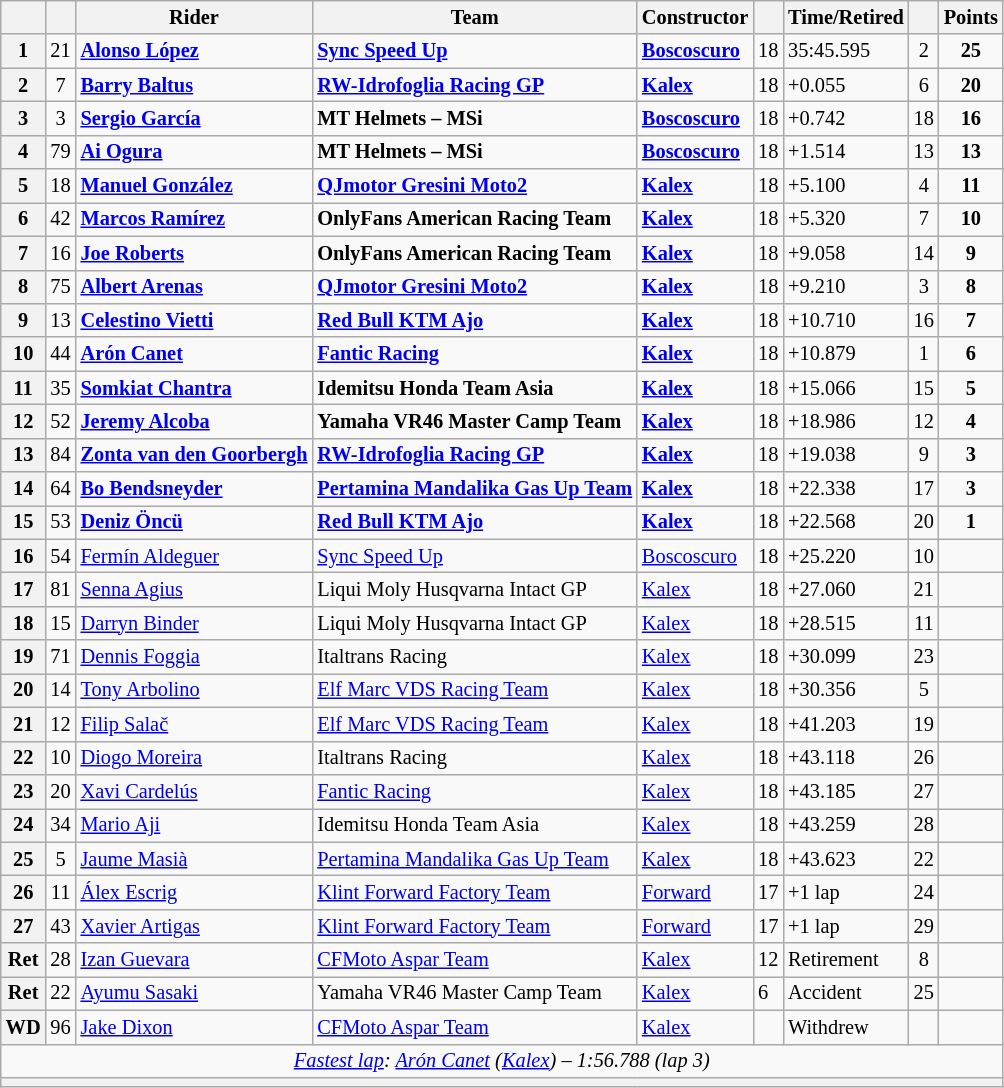<table class="wikitable sortable" style="font-size: 85%;">
<tr>
<th scope="col"></th>
<th scope="col"></th>
<th scope="col">Rider</th>
<th scope="col">Team</th>
<th scope="col">Constructor</th>
<th scope="col" class="unsortable"></th>
<th scope="col" class="unsortable">Time/Retired</th>
<th scope="col"></th>
<th scope="col">Points</th>
</tr>
<tr>
<th scope="row">1</th>
<td align="center">21</td>
<td data-sort-value="lop"> <strong><a href='#'>Alonso López</a></strong></td>
<td><strong><a href='#'>Sync Speed Up</a></strong></td>
<td><strong><a href='#'>Boscoscuro</a></strong></td>
<td>18</td>
<td>35:45.595</td>
<td align="center">2</td>
<td align="center"><strong>25</strong></td>
</tr>
<tr>
<th scope="row">2</th>
<td align="center">7</td>
<td data-sort-value="bal"> <strong><a href='#'>Barry Baltus</a></strong></td>
<td><strong><a href='#'>RW-Idrofoglia Racing GP</a></strong></td>
<td><strong><a href='#'>Kalex</a></strong></td>
<td>18</td>
<td>+0.055</td>
<td align="center">6</td>
<td align="center"><strong>20</strong></td>
</tr>
<tr>
<th scope="row">3</th>
<td align="center">3</td>
<td data-sort-value="gar"> <strong><a href='#'>Sergio García</a></strong></td>
<td><strong>MT Helmets – MSi</strong></td>
<td><strong><a href='#'>Boscoscuro</a></strong></td>
<td>18</td>
<td>+0.742</td>
<td align="center">18</td>
<td align="center"><strong>16</strong></td>
</tr>
<tr>
<th scope="row">4</th>
<td align="center">79</td>
<td data-sort-value="ogu"> <strong><a href='#'>Ai Ogura</a></strong></td>
<td><strong>MT Helmets – MSi</strong></td>
<td><strong><a href='#'>Boscoscuro</a></strong></td>
<td>18</td>
<td>+1.514</td>
<td align="center">13</td>
<td align="center"><strong>13</strong></td>
</tr>
<tr>
<th scope="row">5</th>
<td align="center">18</td>
<td data-sort-value="gon"> <strong><a href='#'>Manuel González</a></strong></td>
<td><strong><a href='#'>QJmotor Gresini Moto2</a></strong></td>
<td><strong><a href='#'>Kalex</a></strong></td>
<td>18</td>
<td>+5.100</td>
<td align="center">4</td>
<td align="center"><strong>11</strong></td>
</tr>
<tr>
<th scope="row">6</th>
<td align="center">42</td>
<td data-sort-value="ram"> <strong><a href='#'>Marcos Ramírez</a></strong></td>
<td><strong>OnlyFans American Racing Team</strong></td>
<td><strong><a href='#'>Kalex</a></strong></td>
<td>18</td>
<td>+5.320</td>
<td align="center">7</td>
<td align="center"><strong>10</strong></td>
</tr>
<tr>
<th scope="row">7</th>
<td align="center">16</td>
<td data-sort-value="rob"> <strong><a href='#'>Joe Roberts</a></strong></td>
<td><strong>OnlyFans American Racing Team</strong></td>
<td><strong><a href='#'>Kalex</a></strong></td>
<td>18</td>
<td>+9.058</td>
<td align="center">14</td>
<td align="center"><strong>9</strong></td>
</tr>
<tr>
<th scope="row">8</th>
<td align="center">75</td>
<td data-sort-value="are"> <strong><a href='#'>Albert Arenas</a></strong></td>
<td><strong><a href='#'>QJmotor Gresini Moto2</a></strong></td>
<td><strong><a href='#'>Kalex</a></strong></td>
<td>18</td>
<td>+9.210</td>
<td align="center">3</td>
<td align="center"><strong>8</strong></td>
</tr>
<tr>
<th scope="row">9</th>
<td align="center">13</td>
<td data-sort-value="vie"> <strong><a href='#'>Celestino Vietti</a></strong></td>
<td><strong><a href='#'>Red Bull KTM Ajo</a></strong></td>
<td><strong><a href='#'>Kalex</a></strong></td>
<td>18</td>
<td>+10.710</td>
<td align="center">16</td>
<td align="center"><strong>7</strong></td>
</tr>
<tr>
<th scope="row">10</th>
<td align="center">44</td>
<td data-sort-value="can"> <strong><a href='#'>Arón Canet</a></strong></td>
<td><strong><a href='#'>Fantic Racing</a></strong></td>
<td><strong><a href='#'>Kalex</a></strong></td>
<td>18</td>
<td>+10.879</td>
<td align="center">1</td>
<td align="center"><strong>6</strong></td>
</tr>
<tr>
<th scope="row">11</th>
<td align="center">35</td>
<td data-sort-value="cha"> <strong><a href='#'>Somkiat Chantra</a></strong></td>
<td><strong>Idemitsu Honda Team Asia</strong></td>
<td><strong><a href='#'>Kalex</a></strong></td>
<td>18</td>
<td>+15.066</td>
<td align="center">15</td>
<td align="center"><strong>5</strong></td>
</tr>
<tr>
<th scope="row">12</th>
<td align="center">52</td>
<td data-sort-value="alc"> <strong><a href='#'>Jeremy Alcoba</a></strong></td>
<td><strong>Yamaha VR46 Master Camp Team</strong></td>
<td><strong><a href='#'>Kalex</a></strong></td>
<td>18</td>
<td>+18.986</td>
<td align="center">12</td>
<td align="center"><strong>4</strong></td>
</tr>
<tr>
<th scope="row">13</th>
<td align="center">84</td>
<td data-sort-value="goo"> <strong><a href='#'>Zonta van den Goorbergh</a></strong></td>
<td><strong><a href='#'>RW-Idrofoglia Racing GP</a></strong></td>
<td><strong><a href='#'>Kalex</a></strong></td>
<td>18</td>
<td>+19.038</td>
<td align="center">9</td>
<td align="center"><strong>3</strong></td>
</tr>
<tr>
<th scope="row">14</th>
<td align="center">64</td>
<td data-sort-value="ben"> <strong><a href='#'>Bo Bendsneyder</a></strong></td>
<td><strong><a href='#'>Pertamina Mandalika Gas Up Team</a></strong></td>
<td><strong><a href='#'>Kalex</a></strong></td>
<td>18</td>
<td>+22.338</td>
<td align="center">17</td>
<td align="center"><strong>3</strong></td>
</tr>
<tr>
<th scope="row">15</th>
<td align="center">53</td>
<td data-sort-value="onc"> <strong><a href='#'>Deniz Öncü</a></strong></td>
<td><strong><a href='#'>Red Bull KTM Ajo</a></strong></td>
<td><strong><a href='#'>Kalex</a></strong></td>
<td>18</td>
<td>+22.568</td>
<td align="center">20</td>
<td align="center"><strong>1</strong></td>
</tr>
<tr>
<th scope="row">16</th>
<td align="center">54</td>
<td data-sort-value="ald"> <a href='#'>Fermín Aldeguer</a></td>
<td><a href='#'>Sync Speed Up</a></td>
<td><a href='#'>Boscoscuro</a></td>
<td>18</td>
<td>+25.220</td>
<td align="center">10</td>
<td></td>
</tr>
<tr>
<th scope="row">17</th>
<td align="center">81</td>
<td data-sort-value="agi"> <a href='#'>Senna Agius</a></td>
<td>Liqui Moly Husqvarna Intact GP</td>
<td><a href='#'>Kalex</a></td>
<td>18</td>
<td>+27.060</td>
<td align="center">21</td>
<td></td>
</tr>
<tr>
<th scope="row">18</th>
<td align="center">15</td>
<td data-sort-value="bin"> <a href='#'>Darryn Binder</a></td>
<td>Liqui Moly Husqvarna Intact GP</td>
<td><a href='#'>Kalex</a></td>
<td>18</td>
<td>+28.515</td>
<td align="center">11</td>
<td></td>
</tr>
<tr>
<th scope="row">19</th>
<td align="center">71</td>
<td data-sort-value="fog"> <a href='#'>Dennis Foggia</a></td>
<td>Italtrans Racing</td>
<td><a href='#'>Kalex</a></td>
<td>18</td>
<td>+30.099</td>
<td align="center">23</td>
<td></td>
</tr>
<tr>
<th scope="row">20</th>
<td align="center">14</td>
<td data-sort-value="arb"> <a href='#'>Tony Arbolino</a></td>
<td><a href='#'>Elf Marc VDS Racing Team</a></td>
<td><a href='#'>Kalex</a></td>
<td>18</td>
<td>+30.356</td>
<td align="center">5</td>
<td></td>
</tr>
<tr>
<th scope="row">21</th>
<td align="center">12</td>
<td data-sort-value="sal"> <a href='#'>Filip Salač</a></td>
<td><a href='#'>Elf Marc VDS Racing Team</a></td>
<td><a href='#'>Kalex</a></td>
<td>18</td>
<td>+41.203</td>
<td align="center">19</td>
<td></td>
</tr>
<tr>
<th scope="row">22</th>
<td align="center">10</td>
<td data-sort-value="mor"> <a href='#'>Diogo Moreira</a></td>
<td>Italtrans Racing</td>
<td><a href='#'>Kalex</a></td>
<td>18</td>
<td>+43.118</td>
<td align="center">26</td>
<td></td>
</tr>
<tr>
<th scope="row">23</th>
<td align="center">20</td>
<td data-sort-value="car"> <a href='#'>Xavi Cardelús</a></td>
<td><a href='#'>Fantic Racing</a></td>
<td><a href='#'>Kalex</a></td>
<td>18</td>
<td>+43.185</td>
<td align="center">27</td>
<td></td>
</tr>
<tr>
<th scope="row">24</th>
<td align="center">34</td>
<td data-sort-value="aji"> <a href='#'>Mario Aji</a></td>
<td>Idemitsu Honda Team Asia</td>
<td><a href='#'>Kalex</a></td>
<td>18</td>
<td>+43.259</td>
<td align="center">28</td>
<td></td>
</tr>
<tr>
<th scope="row">25</th>
<td align="center">5</td>
<td data-sort-value="mas"> <a href='#'>Jaume Masià</a></td>
<td><a href='#'>Pertamina Mandalika Gas Up Team</a></td>
<td><a href='#'>Kalex</a></td>
<td>18</td>
<td>+43.623</td>
<td align="center">22</td>
<td></td>
</tr>
<tr>
<th scope="row">26</th>
<td align="center">11</td>
<td data-sort-value="esc"> <a href='#'>Álex Escrig</a></td>
<td><a href='#'>Klint Forward Factory Team</a></td>
<td><a href='#'>Forward</a></td>
<td>17</td>
<td>+1 lap</td>
<td align="center">24</td>
<td></td>
</tr>
<tr>
<th scope="row">27</th>
<td align="center">43</td>
<td data-sort-value="art"> <a href='#'>Xavier Artigas</a></td>
<td><a href='#'>Klint Forward Factory Team</a></td>
<td><a href='#'>Forward</a></td>
<td>17</td>
<td>+1 lap</td>
<td align="center">29</td>
<td></td>
</tr>
<tr>
<th scope="row">Ret</th>
<td align="center">28</td>
<td data-sort-value="gue"> <a href='#'>Izan Guevara</a></td>
<td><a href='#'>CFMoto Aspar Team</a></td>
<td><a href='#'>Kalex</a></td>
<td>12</td>
<td>Retirement</td>
<td align="center">8</td>
<td></td>
</tr>
<tr>
<th scope="row">Ret</th>
<td align="center">22</td>
<td data-sort-value="sas"> <a href='#'>Ayumu Sasaki</a></td>
<td>Yamaha VR46 Master Camp Team</td>
<td><a href='#'>Kalex</a></td>
<td>6</td>
<td>Accident</td>
<td align="center">25</td>
<td></td>
</tr>
<tr>
<th scope="row">WD</th>
<td align="center">96</td>
<td data-sort-value="dix"> <a href='#'>Jake Dixon</a></td>
<td><a href='#'>CFMoto Aspar Team</a></td>
<td><a href='#'>Kalex</a></td>
<td></td>
<td>Withdrew</td>
<td></td>
<td></td>
</tr>
<tr class="sortbottom">
<td colspan="9" style="text-align:center"><em><a href='#'>Fastest lap</a>:  <a href='#'>Arón Canet</a> (<a href='#'>Kalex</a>) – 1:56.788 (lap 3)</em></td>
</tr>
<tr>
<th colspan=9></th>
</tr>
</table>
